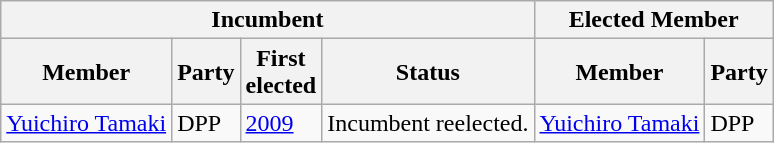<table class="wikitable sortable">
<tr>
<th colspan=4>Incumbent</th>
<th colspan=2>Elected Member</th>
</tr>
<tr>
<th>Member</th>
<th>Party</th>
<th>First<br>elected</th>
<th>Status</th>
<th>Member</th>
<th>Party</th>
</tr>
<tr>
<td><a href='#'>Yuichiro Tamaki</a></td>
<td>DPP</td>
<td><a href='#'>2009</a></td>
<td>Incumbent reelected.</td>
<td><a href='#'>Yuichiro Tamaki</a></td>
<td>DPP</td>
</tr>
</table>
